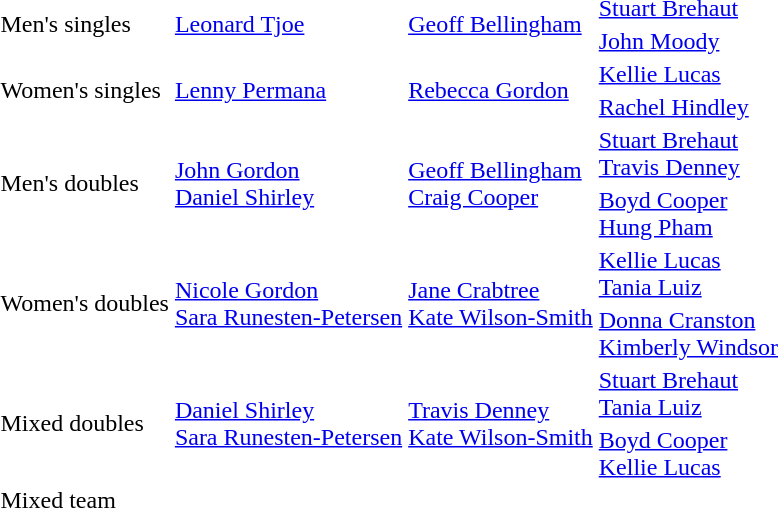<table>
<tr>
<td rowspan="2">Men's singles</td>
<td rowspan="2"> <a href='#'>Leonard Tjoe</a></td>
<td rowspan="2"> <a href='#'>Geoff Bellingham</a></td>
<td> <a href='#'>Stuart Brehaut</a></td>
</tr>
<tr>
<td> <a href='#'>John Moody</a></td>
</tr>
<tr>
<td rowspan="2">Women's singles</td>
<td rowspan="2"> <a href='#'>Lenny Permana</a></td>
<td rowspan="2"> <a href='#'>Rebecca Gordon</a></td>
<td> <a href='#'>Kellie Lucas</a></td>
</tr>
<tr>
<td> <a href='#'>Rachel Hindley</a></td>
</tr>
<tr>
<td rowspan="2">Men's doubles</td>
<td rowspan="2"> <a href='#'>John Gordon</a><br> <a href='#'>Daniel Shirley</a></td>
<td rowspan="2"> <a href='#'>Geoff Bellingham</a><br> <a href='#'>Craig Cooper</a></td>
<td> <a href='#'>Stuart Brehaut</a><br> <a href='#'>Travis Denney</a></td>
</tr>
<tr>
<td> <a href='#'>Boyd Cooper</a><br> <a href='#'>Hung Pham</a></td>
</tr>
<tr>
<td rowspan="2">Women's doubles</td>
<td rowspan="2"> <a href='#'>Nicole Gordon</a><br> <a href='#'>Sara Runesten-Petersen</a></td>
<td rowspan="2"> <a href='#'>Jane Crabtree</a><br> <a href='#'>Kate Wilson-Smith</a></td>
<td> <a href='#'>Kellie Lucas</a><br> <a href='#'>Tania Luiz</a></td>
</tr>
<tr>
<td> <a href='#'>Donna Cranston</a><br> <a href='#'>Kimberly Windsor</a></td>
</tr>
<tr>
<td rowspan="2">Mixed doubles</td>
<td rowspan="2"> <a href='#'>Daniel Shirley</a><br> <a href='#'>Sara Runesten-Petersen</a></td>
<td rowspan="2"> <a href='#'>Travis Denney</a><br> <a href='#'>Kate Wilson-Smith</a></td>
<td> <a href='#'>Stuart Brehaut</a><br> <a href='#'>Tania Luiz</a></td>
</tr>
<tr>
<td> <a href='#'>Boyd Cooper</a><br> <a href='#'>Kellie Lucas</a></td>
</tr>
<tr>
<td>Mixed team</td>
<td></td>
<td></td>
<td></td>
</tr>
</table>
